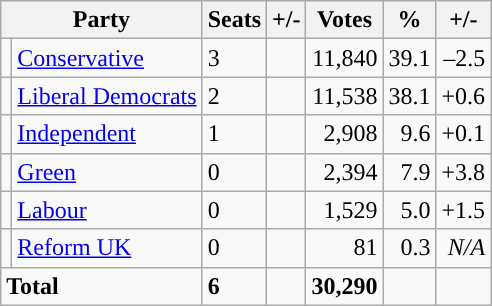<table class="wikitable sortable">
<tr>
<th colspan="2">Party</th>
<th>Seats</th>
<th>+/-</th>
<th>Votes</th>
<th>%</th>
<th>+/-</th>
</tr>
<tr>
<td style="background-color: "></td>
<td><a href='#'>Conservative</a></td>
<td>3</td>
<td></td>
<td style="text-align:right;">11,840</td>
<td style="text-align:right;">39.1</td>
<td style="text-align:right;">–2.5</td>
</tr>
<tr>
<td style="background-color: "></td>
<td><a href='#'>Liberal Democrats</a></td>
<td>2</td>
<td></td>
<td style="text-align:right;">11,538</td>
<td style="text-align:right;">38.1</td>
<td style="text-align:right;">+0.6</td>
</tr>
<tr>
<td style="background-color: "></td>
<td><a href='#'>Independent</a></td>
<td>1</td>
<td></td>
<td style="text-align:right;">2,908</td>
<td style="text-align:right;">9.6</td>
<td style="text-align:right;">+0.1</td>
</tr>
<tr>
<td style="background-color: "></td>
<td><a href='#'>Green</a></td>
<td>0</td>
<td></td>
<td style="text-align:right;">2,394</td>
<td style="text-align:right;">7.9</td>
<td style="text-align:right;">+3.8</td>
</tr>
<tr>
<td style="background-color: "></td>
<td><a href='#'>Labour</a></td>
<td>0</td>
<td></td>
<td style="text-align:right;">1,529</td>
<td style="text-align:right;">5.0</td>
<td style="text-align:right;">+1.5</td>
</tr>
<tr>
<td style="background-color: "></td>
<td><a href='#'>Reform UK</a></td>
<td>0</td>
<td></td>
<td style="text-align:right;">81</td>
<td style="text-align:right;">0.3</td>
<td style="text-align:right;"><em>N/A</em></td>
</tr>
<tr>
<td colspan="2"><strong>Total</strong></td>
<td><strong>6</strong></td>
<td></td>
<td style="text-align:right;"><strong>30,290</strong></td>
<td style="text-align:right;"></td>
<td style="text-align:right;"></td>
</tr>
</table>
